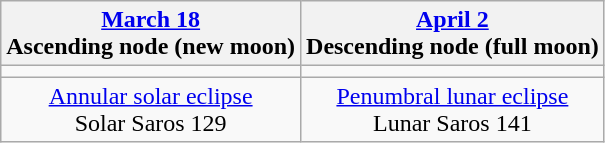<table class="wikitable">
<tr>
<th><a href='#'>March 18</a><br>Ascending node (new moon)<br></th>
<th><a href='#'>April 2</a><br>Descending node (full moon)<br></th>
</tr>
<tr>
<td></td>
<td></td>
</tr>
<tr align=center>
<td><a href='#'>Annular solar eclipse</a><br>Solar Saros 129</td>
<td><a href='#'>Penumbral lunar eclipse</a><br>Lunar Saros 141</td>
</tr>
</table>
